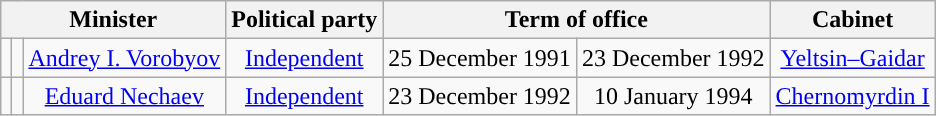<table class="wikitable" style="text-align:center;">
<tr>
<th colspan=3>Minister</th>
<th>Political party</th>
<th colspan=2>Term of office</th>
<th colspan=2>Cabinet</th>
</tr>
<tr>
<td style="background: "></td>
<td></td>
<td><a href='#'>Andrey I. Vorobyov</a></td>
<td><a href='#'>Independent</a></td>
<td>25 December 1991</td>
<td>23 December 1992</td>
<td><a href='#'>Yeltsin–Gaidar</a></td>
</tr>
<tr>
<td style="background: "></td>
<td></td>
<td><a href='#'>Eduard Nechaev</a></td>
<td><a href='#'>Independent</a></td>
<td>23 December 1992</td>
<td>10 January 1994</td>
<td><a href='#'>Chernomyrdin I</a></td>
</tr>
</table>
